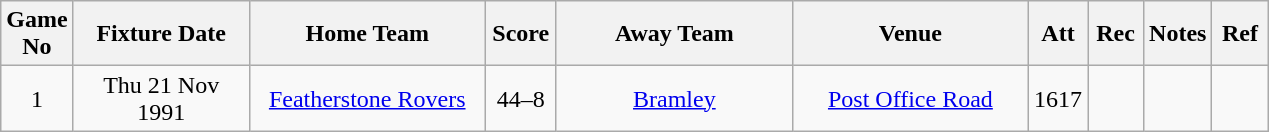<table class="wikitable" style="text-align:center;">
<tr>
<th width=10 abbr="No">Game No</th>
<th width=110 abbr="Date">Fixture Date</th>
<th width=150 abbr="Home Team">Home Team</th>
<th width=40 abbr="Score">Score</th>
<th width=150 abbr="Away Team">Away Team</th>
<th width=150 abbr="Venue">Venue</th>
<th width=30 abbr="Att">Att</th>
<th width=30 abbr="Rec">Rec</th>
<th width=20 abbr="Notes">Notes</th>
<th width=30 abbr="Ref">Ref</th>
</tr>
<tr>
<td>1</td>
<td>Thu 21 Nov 1991</td>
<td><a href='#'>Featherstone Rovers</a></td>
<td>44–8</td>
<td><a href='#'>Bramley</a></td>
<td><a href='#'>Post Office Road</a></td>
<td>1617</td>
<td></td>
<td></td>
<td></td>
</tr>
</table>
